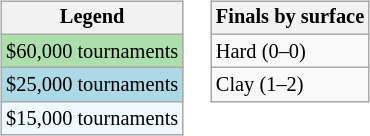<table>
<tr valign=top>
<td><br><table class=wikitable style="font-size:85%">
<tr>
<th>Legend</th>
</tr>
<tr style="background:#addfad;">
<td>$60,000 tournaments</td>
</tr>
<tr style="background:lightblue;">
<td>$25,000 tournaments</td>
</tr>
<tr style="background:#f0f8ff;">
<td>$15,000 tournaments</td>
</tr>
</table>
</td>
<td><br><table class=wikitable style="font-size:85%">
<tr>
<th>Finals by surface</th>
</tr>
<tr>
<td>Hard (0–0)</td>
</tr>
<tr>
<td>Clay (1–2)</td>
</tr>
</table>
</td>
</tr>
</table>
